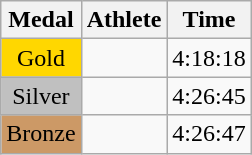<table class="wikitable">
<tr>
<th>Medal</th>
<th>Athlete</th>
<th>Time</th>
</tr>
<tr>
<td style="text-align:center;background-color:gold;">Gold</td>
<td></td>
<td>4:18:18</td>
</tr>
<tr>
<td style="text-align:center;background-color:silver;">Silver</td>
<td></td>
<td>4:26:45</td>
</tr>
<tr>
<td style="text-align:center;background-color:#CC9966;">Bronze</td>
<td></td>
<td>4:26:47</td>
</tr>
</table>
